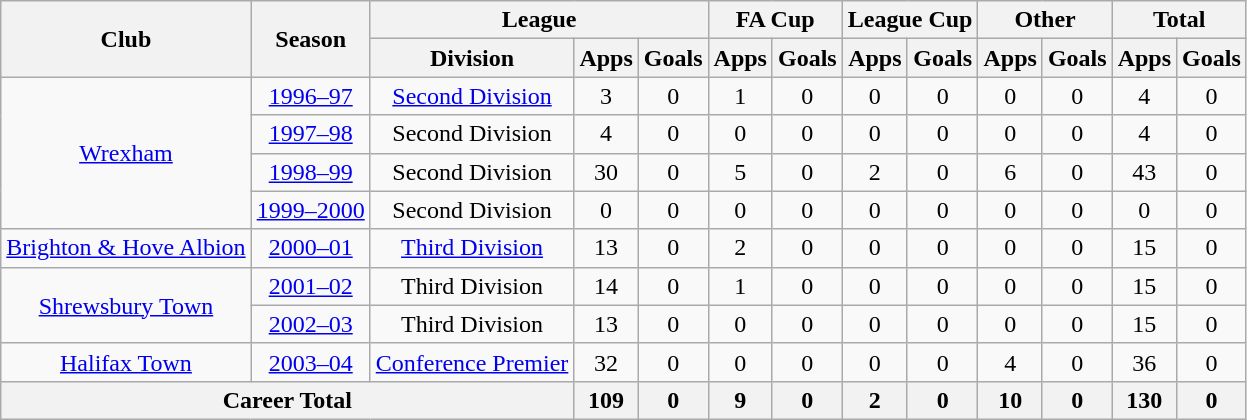<table class="wikitable" style="text-align: center;">
<tr>
<th rowspan="2">Club</th>
<th rowspan="2">Season</th>
<th colspan="3">League</th>
<th colspan="2">FA Cup</th>
<th colspan="2">League Cup</th>
<th colspan="2">Other</th>
<th colspan="2">Total</th>
</tr>
<tr>
<th>Division</th>
<th>Apps</th>
<th>Goals</th>
<th>Apps</th>
<th>Goals</th>
<th>Apps</th>
<th>Goals</th>
<th>Apps</th>
<th>Goals</th>
<th>Apps</th>
<th>Goals</th>
</tr>
<tr>
<td rowspan="4"><a href='#'>Wrexham</a></td>
<td><a href='#'>1996–97</a></td>
<td><a href='#'>Second Division</a></td>
<td>3</td>
<td>0</td>
<td>1</td>
<td>0</td>
<td>0</td>
<td>0</td>
<td>0</td>
<td>0</td>
<td>4</td>
<td>0</td>
</tr>
<tr>
<td><a href='#'>1997–98</a></td>
<td>Second Division</td>
<td>4</td>
<td>0</td>
<td>0</td>
<td>0</td>
<td>0</td>
<td>0</td>
<td>0</td>
<td>0</td>
<td>4</td>
<td>0</td>
</tr>
<tr>
<td><a href='#'>1998–99</a></td>
<td>Second Division</td>
<td>30</td>
<td>0</td>
<td>5</td>
<td>0</td>
<td>2</td>
<td>0</td>
<td>6</td>
<td>0</td>
<td>43</td>
<td>0</td>
</tr>
<tr>
<td><a href='#'>1999–2000</a></td>
<td>Second Division</td>
<td>0</td>
<td>0</td>
<td>0</td>
<td>0</td>
<td>0</td>
<td>0</td>
<td>0</td>
<td>0</td>
<td>0</td>
<td>0</td>
</tr>
<tr>
<td><a href='#'>Brighton & Hove Albion</a></td>
<td><a href='#'>2000–01</a></td>
<td><a href='#'>Third Division</a></td>
<td>13</td>
<td>0</td>
<td>2</td>
<td>0</td>
<td>0</td>
<td>0</td>
<td>0</td>
<td>0</td>
<td>15</td>
<td>0</td>
</tr>
<tr>
<td rowspan="2"><a href='#'>Shrewsbury Town</a></td>
<td><a href='#'>2001–02</a></td>
<td>Third Division</td>
<td>14</td>
<td>0</td>
<td>1</td>
<td>0</td>
<td>0</td>
<td>0</td>
<td>0</td>
<td>0</td>
<td>15</td>
<td>0</td>
</tr>
<tr>
<td><a href='#'>2002–03</a></td>
<td>Third Division</td>
<td>13</td>
<td>0</td>
<td>0</td>
<td>0</td>
<td>0</td>
<td>0</td>
<td>0</td>
<td>0</td>
<td>15</td>
<td>0</td>
</tr>
<tr>
<td><a href='#'>Halifax Town</a></td>
<td><a href='#'>2003–04</a></td>
<td><a href='#'>Conference Premier</a></td>
<td>32</td>
<td>0</td>
<td>0</td>
<td>0</td>
<td>0</td>
<td>0</td>
<td>4</td>
<td>0</td>
<td>36</td>
<td>0</td>
</tr>
<tr>
<th colspan="3">Career Total</th>
<th>109</th>
<th>0</th>
<th>9</th>
<th>0</th>
<th>2</th>
<th>0</th>
<th>10</th>
<th>0</th>
<th>130</th>
<th>0</th>
</tr>
</table>
